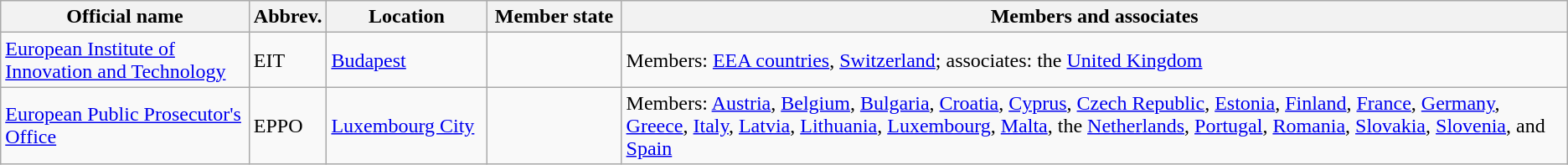<table class="wikitable">
<tr>
<th>Official name</th>
<th>Abbrev.</th>
<th width=120>Location</th>
<th width=100>Member state</th>
<th>Members and associates</th>
</tr>
<tr>
<td><a href='#'>European Institute of Innovation and Technology</a></td>
<td>EIT</td>
<td><a href='#'>Budapest</a></td>
<td></td>
<td>Members: <a href='#'>EEA countries</a>, <a href='#'>Switzerland</a>; associates: the <a href='#'>United Kingdom</a></td>
</tr>
<tr>
<td><a href='#'>European Public Prosecutor's Office</a></td>
<td>EPPO</td>
<td><a href='#'>Luxembourg City</a></td>
<td></td>
<td>Members: <a href='#'>Austria</a>, <a href='#'>Belgium</a>, <a href='#'>Bulgaria</a>, <a href='#'>Croatia</a>, <a href='#'>Cyprus</a>, <a href='#'>Czech Republic</a>, <a href='#'>Estonia</a>, <a href='#'>Finland</a>, <a href='#'>France</a>, <a href='#'>Germany</a>, <a href='#'>Greece</a>, <a href='#'>Italy</a>, <a href='#'>Latvia</a>, <a href='#'>Lithuania</a>, <a href='#'>Luxembourg</a>, <a href='#'>Malta</a>, the <a href='#'>Netherlands</a>, <a href='#'>Portugal</a>, <a href='#'>Romania</a>, <a href='#'>Slovakia</a>, <a href='#'>Slovenia</a>, and <a href='#'>Spain</a></td>
</tr>
</table>
